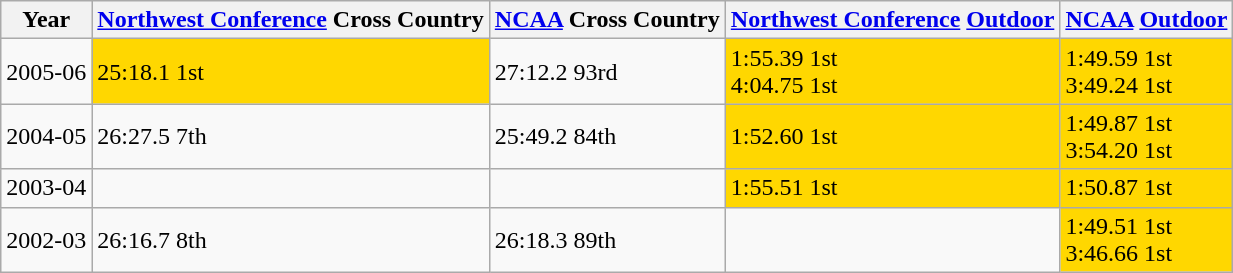<table class="wikitable sortable">
<tr>
<th>Year</th>
<th><a href='#'>Northwest Conference</a> Cross Country</th>
<th><a href='#'>NCAA</a> Cross Country</th>
<th><a href='#'>Northwest Conference</a> <a href='#'>Outdoor</a></th>
<th><a href='#'>NCAA</a> <a href='#'>Outdoor</a></th>
</tr>
<tr>
<td>2005-06</td>
<td bgcolor=gold>25:18.1 1st</td>
<td>27:12.2 93rd</td>
<td bgcolor="gold">1:55.39 1st<br>4:04.75 1st</td>
<td bgcolor=gold>1:49.59 1st<br>3:49.24 1st</td>
</tr>
<tr>
<td>2004-05</td>
<td>26:27.5 7th</td>
<td>25:49.2 84th</td>
<td bgcolor=gold>1:52.60 1st</td>
<td bgcolor=gold>1:49.87 1st<br>3:54.20 1st</td>
</tr>
<tr>
<td>2003-04</td>
<td></td>
<td></td>
<td bgcolor=gold>1:55.51 1st</td>
<td bgcolor=gold>1:50.87 1st</td>
</tr>
<tr>
<td>2002-03</td>
<td>26:16.7 8th</td>
<td>26:18.3 89th</td>
<td></td>
<td bgcolor=gold>1:49.51 1st<br>3:46.66 1st</td>
</tr>
</table>
